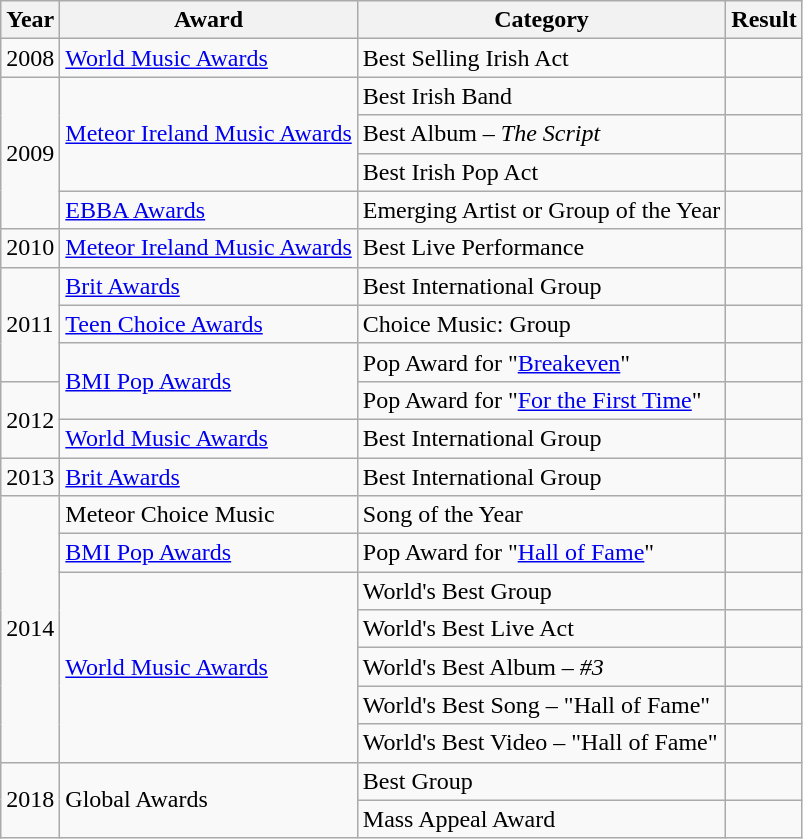<table class="wikitable">
<tr>
<th>Year</th>
<th>Award</th>
<th>Category</th>
<th>Result</th>
</tr>
<tr>
<td>2008</td>
<td rowpspan="1"><a href='#'>World Music Awards</a></td>
<td>Best Selling Irish Act</td>
<td></td>
</tr>
<tr>
<td rowspan="4">2009</td>
<td rowspan="3"><a href='#'>Meteor Ireland Music Awards</a></td>
<td>Best Irish Band</td>
<td></td>
</tr>
<tr>
<td>Best Album – <em>The Script</em></td>
<td></td>
</tr>
<tr>
<td>Best Irish Pop Act</td>
<td></td>
</tr>
<tr>
<td><a href='#'>EBBA Awards</a></td>
<td>Emerging Artist or Group of the Year</td>
<td></td>
</tr>
<tr>
<td>2010</td>
<td><a href='#'>Meteor Ireland Music Awards</a></td>
<td>Best Live Performance</td>
<td></td>
</tr>
<tr>
<td rowspan="3">2011</td>
<td rowspan="1"><a href='#'>Brit Awards</a></td>
<td>Best International Group</td>
<td></td>
</tr>
<tr>
<td><a href='#'>Teen Choice Awards</a></td>
<td>Choice Music: Group</td>
<td></td>
</tr>
<tr>
<td rowspan=2><a href='#'>BMI Pop Awards</a></td>
<td>Pop Award for "<a href='#'>Breakeven</a>"</td>
<td></td>
</tr>
<tr>
<td rowspan=2>2012</td>
<td>Pop Award for "<a href='#'>For the First Time</a>"</td>
<td></td>
</tr>
<tr>
<td rowpspan="1"><a href='#'>World Music Awards</a></td>
<td>Best International Group</td>
<td></td>
</tr>
<tr>
<td>2013</td>
<td rowspan= "1"><a href='#'>Brit Awards</a></td>
<td>Best International Group</td>
<td></td>
</tr>
<tr>
<td rowspan=7>2014</td>
<td rowspan= "1">Meteor Choice Music</td>
<td>Song of the Year</td>
<td></td>
</tr>
<tr>
<td><a href='#'>BMI Pop Awards</a></td>
<td>Pop Award for "<a href='#'>Hall of Fame</a>"</td>
<td></td>
</tr>
<tr>
<td rowspan=5><a href='#'>World Music Awards</a></td>
<td>World's Best Group</td>
<td></td>
</tr>
<tr>
<td>World's Best Live Act</td>
<td></td>
</tr>
<tr>
<td>World's Best Album – <em>#3</em></td>
<td></td>
</tr>
<tr>
<td>World's Best Song – "Hall of Fame"</td>
<td></td>
</tr>
<tr>
<td>World's Best Video – "Hall of Fame"</td>
<td></td>
</tr>
<tr>
<td rowspan="2">2018</td>
<td rowspan="2">Global Awards</td>
<td>Best Group</td>
<td></td>
</tr>
<tr>
<td>Mass Appeal Award</td>
<td></td>
</tr>
</table>
